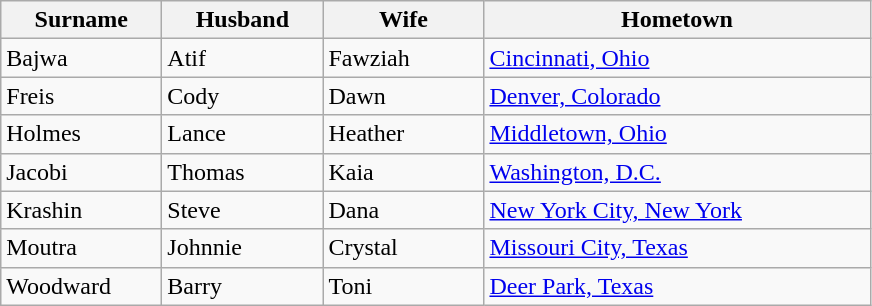<table class="wikitable" border=1>
<tr>
<th width=100>Surname</th>
<th width=100>Husband</th>
<th width=100>Wife</th>
<th width=250>Hometown</th>
</tr>
<tr>
<td>Bajwa</td>
<td>Atif</td>
<td>Fawziah</td>
<td><a href='#'>Cincinnati, Ohio</a></td>
</tr>
<tr>
<td>Freis</td>
<td>Cody</td>
<td>Dawn</td>
<td><a href='#'>Denver, Colorado</a></td>
</tr>
<tr>
<td>Holmes</td>
<td>Lance</td>
<td>Heather</td>
<td><a href='#'>Middletown, Ohio</a></td>
</tr>
<tr>
<td>Jacobi</td>
<td>Thomas</td>
<td>Kaia</td>
<td><a href='#'>Washington, D.C.</a></td>
</tr>
<tr>
<td>Krashin</td>
<td>Steve</td>
<td>Dana</td>
<td><a href='#'>New York City, New York</a></td>
</tr>
<tr>
<td>Moutra</td>
<td>Johnnie</td>
<td>Crystal</td>
<td><a href='#'>Missouri City, Texas</a></td>
</tr>
<tr>
<td>Woodward</td>
<td>Barry</td>
<td>Toni</td>
<td><a href='#'>Deer Park, Texas</a></td>
</tr>
</table>
